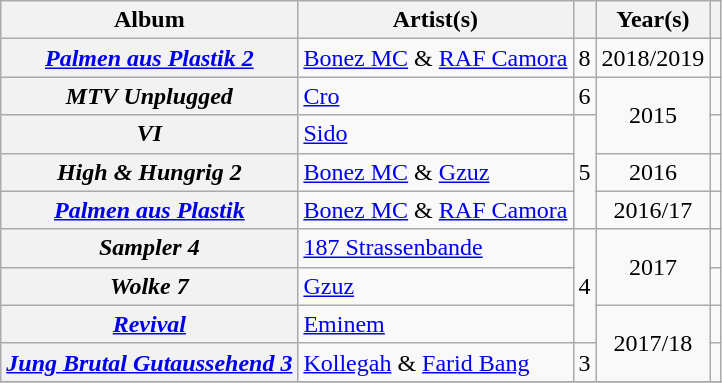<table class="wikitable plainrowheaders" style="text-align:left;">
<tr>
<th>Album</th>
<th>Artist(s)</th>
<th></th>
<th>Year(s)</th>
<th></th>
</tr>
<tr>
<th scope="row"><em><a href='#'>Palmen aus Plastik 2</a></em></th>
<td><a href='#'>Bonez MC</a> & <a href='#'>RAF Camora</a></td>
<td style="text-align:center">8</td>
<td style="text-align:center">2018/2019</td>
<td style="text-align:center"></td>
</tr>
<tr>
<th scope="row"><em>MTV Unplugged</em></th>
<td><a href='#'>Cro</a></td>
<td style="text-align:center">6</td>
<td style="text-align:center" rowspan="2">2015</td>
<td style="text-align:center"></td>
</tr>
<tr>
<th scope="row"><em>VI</em></th>
<td><a href='#'>Sido</a></td>
<td style="text-align:center" rowspan="3">5</td>
<td style="text-align:center"></td>
</tr>
<tr>
<th scope="row"><em>High & Hungrig 2</em></th>
<td><a href='#'>Bonez MC</a> & <a href='#'>Gzuz</a></td>
<td style="text-align:center">2016</td>
<td style="text-align:center"></td>
</tr>
<tr>
<th scope="row"><em><a href='#'>Palmen aus Plastik</a></em></th>
<td><a href='#'>Bonez MC</a> & <a href='#'>RAF Camora</a></td>
<td style="text-align:center">2016/17</td>
<td style="text-align:center"></td>
</tr>
<tr>
<th scope="row"><em>Sampler 4</em></th>
<td><a href='#'>187 Strassenbande</a></td>
<td style="text-align:center" rowspan="3">4</td>
<td style="text-align:center" rowspan="2">2017</td>
<td style="text-align:center"></td>
</tr>
<tr>
<th scope="row"><em>Wolke 7</em></th>
<td><a href='#'>Gzuz</a></td>
<td style="text-align:center"></td>
</tr>
<tr>
<th scope="row"><em><a href='#'>Revival</a></em></th>
<td><a href='#'>Eminem</a></td>
<td style="text-align:center" rowspan="2">2017/18</td>
<td style="text-align:center"></td>
</tr>
<tr>
<th scope="row"><em><a href='#'>Jung Brutal Gutaussehend 3</a></em></th>
<td><a href='#'>Kollegah</a> & <a href='#'>Farid Bang</a></td>
<td style="text-align:center">3</td>
<td style="text-align:center"></td>
</tr>
<tr>
</tr>
</table>
